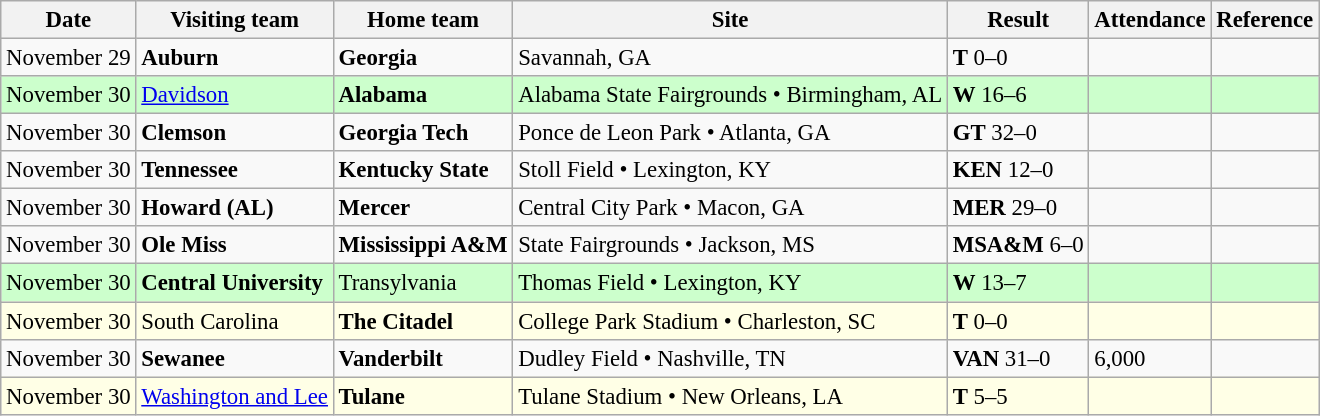<table class="wikitable" style="font-size:95%;">
<tr>
<th>Date</th>
<th>Visiting team</th>
<th>Home team</th>
<th>Site</th>
<th>Result</th>
<th>Attendance</th>
<th class="unsortable">Reference</th>
</tr>
<tr bgcolor=>
<td>November 29</td>
<td><strong>Auburn</strong></td>
<td><strong>Georgia</strong></td>
<td>Savannah, GA</td>
<td><strong>T</strong> 0–0</td>
<td></td>
<td></td>
</tr>
<tr bgcolor=ccffcc>
<td>November 30</td>
<td><a href='#'>Davidson</a></td>
<td><strong>Alabama</strong></td>
<td>Alabama State Fairgrounds • Birmingham, AL</td>
<td><strong>W</strong> 16–6</td>
<td></td>
<td></td>
</tr>
<tr bgcolor=>
<td>November 30</td>
<td><strong>Clemson</strong></td>
<td><strong>Georgia Tech</strong></td>
<td>Ponce de Leon Park • Atlanta, GA</td>
<td><strong>GT</strong> 32–0</td>
<td></td>
<td></td>
</tr>
<tr bgcolor=>
<td>November 30</td>
<td><strong>Tennessee</strong></td>
<td><strong>Kentucky State</strong></td>
<td>Stoll Field • Lexington, KY</td>
<td><strong>KEN</strong> 12–0</td>
<td></td>
<td></td>
</tr>
<tr bgcolor=>
<td>November 30</td>
<td><strong>Howard (AL)</strong></td>
<td><strong>Mercer</strong></td>
<td>Central City Park • Macon, GA</td>
<td><strong>MER</strong> 29–0</td>
<td></td>
<td></td>
</tr>
<tr bgcolor=>
<td>November 30</td>
<td><strong>Ole Miss</strong></td>
<td><strong>Mississippi A&M</strong></td>
<td>State Fairgrounds • Jackson, MS</td>
<td><strong>MSA&M</strong> 6–0</td>
<td></td>
<td></td>
</tr>
<tr bgcolor=ccffcc>
<td>November 30</td>
<td><strong>Central University</strong></td>
<td>Transylvania</td>
<td>Thomas Field • Lexington, KY</td>
<td><strong>W</strong> 13–7</td>
<td></td>
<td></td>
</tr>
<tr bgcolor=ffffe6>
<td>November 30</td>
<td>South Carolina</td>
<td><strong>The Citadel</strong></td>
<td>College Park Stadium • Charleston, SC</td>
<td><strong>T</strong> 0–0</td>
<td></td>
<td></td>
</tr>
<tr bgcolor=>
<td>November 30</td>
<td><strong>Sewanee</strong></td>
<td><strong>Vanderbilt</strong></td>
<td>Dudley Field • Nashville, TN</td>
<td><strong>VAN</strong> 31–0</td>
<td>6,000</td>
<td></td>
</tr>
<tr bgcolor=ffffe6>
<td>November 30</td>
<td><a href='#'>Washington and Lee</a></td>
<td><strong>Tulane</strong></td>
<td>Tulane Stadium • New Orleans, LA</td>
<td><strong>T</strong> 5–5</td>
<td></td>
<td></td>
</tr>
</table>
